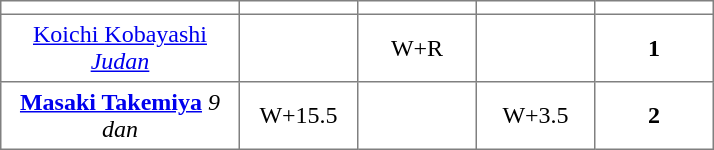<table class="toccolours" border="1" cellpadding="4" cellspacing="0" style="border-collapse: collapse; margin:0;">
<tr>
<th width=150></th>
<th width=70></th>
<th width=70></th>
<th width=70></th>
<th width=70></th>
</tr>
<tr align=center>
<td><a href='#'>Koichi Kobayashi</a> <em><a href='#'>Judan</a></em></td>
<td></td>
<td>W+R</td>
<td></td>
<td><strong>1</strong></td>
</tr>
<tr align=center>
<td><strong><a href='#'>Masaki Takemiya</a></strong> <em>9 dan</em></td>
<td>W+15.5</td>
<td></td>
<td>W+3.5</td>
<td><strong>2</strong></td>
</tr>
</table>
